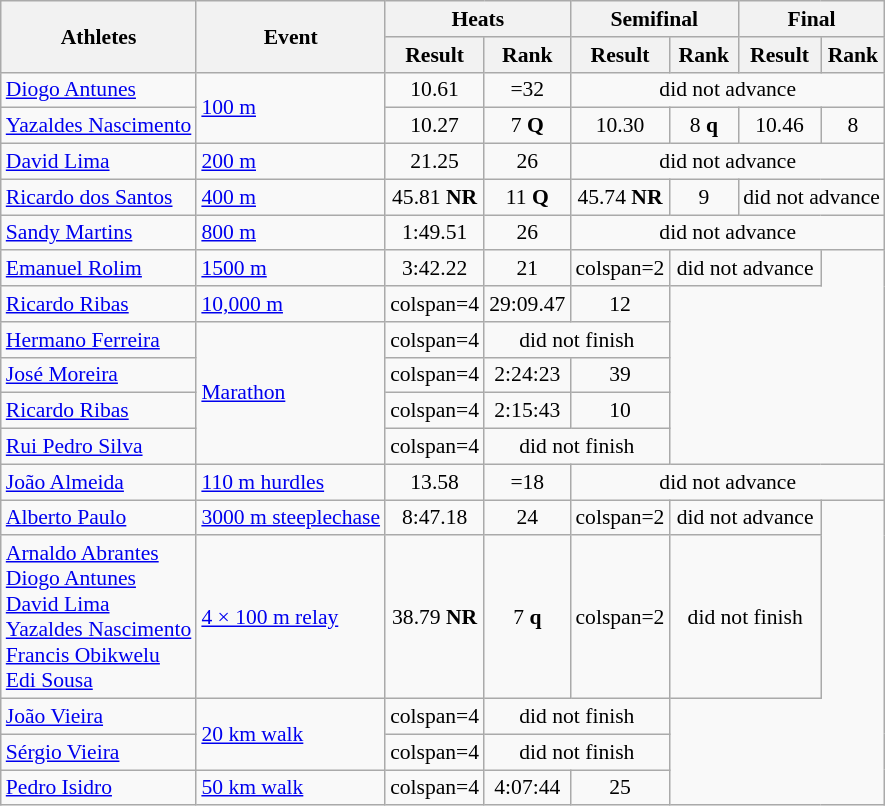<table class="wikitable" border="1" style="font-size:90%">
<tr>
<th rowspan="2">Athletes</th>
<th rowspan="2">Event</th>
<th colspan="2">Heats</th>
<th colspan="2">Semifinal</th>
<th colspan="2">Final</th>
</tr>
<tr>
<th>Result</th>
<th>Rank</th>
<th>Result</th>
<th>Rank</th>
<th>Result</th>
<th>Rank</th>
</tr>
<tr>
<td><a href='#'>Diogo Antunes</a></td>
<td rowspan=2><a href='#'>100 m</a></td>
<td align=center>10.61</td>
<td align=center>=32</td>
<td align=center colspan=4>did not advance</td>
</tr>
<tr>
<td><a href='#'>Yazaldes Nascimento</a></td>
<td align=center>10.27</td>
<td align=center>7 <strong>Q</strong></td>
<td align=center>10.30</td>
<td align=center>8 <strong>q</strong></td>
<td align=center>10.46</td>
<td align=center>8</td>
</tr>
<tr>
<td><a href='#'>David Lima</a></td>
<td><a href='#'>200 m</a></td>
<td align=center>21.25</td>
<td align=center>26</td>
<td align=center colspan=4>did not advance</td>
</tr>
<tr>
<td><a href='#'>Ricardo dos Santos</a></td>
<td><a href='#'>400 m</a></td>
<td align=center>45.81 <strong>NR</strong></td>
<td align=center>11 <strong>Q</strong></td>
<td align=center>45.74 <strong>NR</strong></td>
<td align=center>9</td>
<td align=center colspan=2>did not advance</td>
</tr>
<tr>
<td><a href='#'>Sandy Martins</a></td>
<td><a href='#'>800 m</a></td>
<td align=center>1:49.51</td>
<td align=center>26</td>
<td align=center colspan=4>did not advance</td>
</tr>
<tr>
<td><a href='#'>Emanuel Rolim</a></td>
<td><a href='#'>1500 m</a></td>
<td align=center>3:42.22</td>
<td align=center>21</td>
<td>colspan=2 </td>
<td align=center colspan=2>did not advance</td>
</tr>
<tr>
<td><a href='#'>Ricardo Ribas</a></td>
<td><a href='#'>10,000 m</a></td>
<td>colspan=4 </td>
<td align=center>29:09.47</td>
<td align=center>12</td>
</tr>
<tr>
<td><a href='#'>Hermano Ferreira</a></td>
<td rowspan=4><a href='#'>Marathon</a></td>
<td>colspan=4 </td>
<td align=center colspan=2>did not finish</td>
</tr>
<tr>
<td><a href='#'>José Moreira</a></td>
<td>colspan=4 </td>
<td align=center>2:24:23</td>
<td align=center>39</td>
</tr>
<tr>
<td><a href='#'>Ricardo Ribas</a></td>
<td>colspan=4 </td>
<td align=center>2:15:43</td>
<td align=center>10</td>
</tr>
<tr>
<td><a href='#'>Rui Pedro Silva</a></td>
<td>colspan=4 </td>
<td align=center colspan=2>did not finish</td>
</tr>
<tr>
<td><a href='#'>João Almeida</a></td>
<td><a href='#'>110 m hurdles</a></td>
<td align=center>13.58</td>
<td align=center>=18</td>
<td align=center colspan=4>did not advance</td>
</tr>
<tr>
<td><a href='#'>Alberto Paulo</a></td>
<td><a href='#'>3000 m steeplechase</a></td>
<td align=center>8:47.18</td>
<td align=center>24</td>
<td>colspan=2 </td>
<td align=center colspan=2>did not advance</td>
</tr>
<tr>
<td><a href='#'>Arnaldo Abrantes</a><br><a href='#'>Diogo Antunes</a><br><a href='#'>David Lima</a><br><a href='#'>Yazaldes Nascimento</a><br><a href='#'>Francis Obikwelu</a><br><a href='#'>Edi Sousa</a></td>
<td><a href='#'>4 × 100 m relay</a></td>
<td align=center>38.79 <strong>NR</strong></td>
<td align=center>7 <strong>q</strong></td>
<td>colspan=2 </td>
<td align=center colspan=2>did not finish</td>
</tr>
<tr>
<td><a href='#'>João Vieira</a></td>
<td rowspan=2><a href='#'>20 km walk</a></td>
<td>colspan=4 </td>
<td align=center colspan=2>did not finish</td>
</tr>
<tr>
<td><a href='#'>Sérgio Vieira</a></td>
<td>colspan=4 </td>
<td align=center colspan=2>did not finish</td>
</tr>
<tr>
<td><a href='#'>Pedro Isidro</a></td>
<td><a href='#'>50 km walk</a></td>
<td>colspan=4 </td>
<td align=center>4:07:44</td>
<td align=center>25</td>
</tr>
</table>
